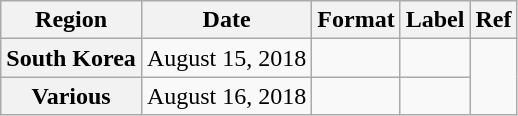<table class="wikitable plainrowheaders">
<tr>
<th scope="col">Region</th>
<th scope="col">Date</th>
<th scope="col">Format</th>
<th scope="col">Label</th>
<th scope="col">Ref</th>
</tr>
<tr>
<th scope="row">South Korea</th>
<td>August 15, 2018</td>
<td></td>
<td></td>
<td rowspan="2"></td>
</tr>
<tr>
<th scope="row">Various </th>
<td>August 16, 2018</td>
<td></td>
<td></td>
</tr>
</table>
